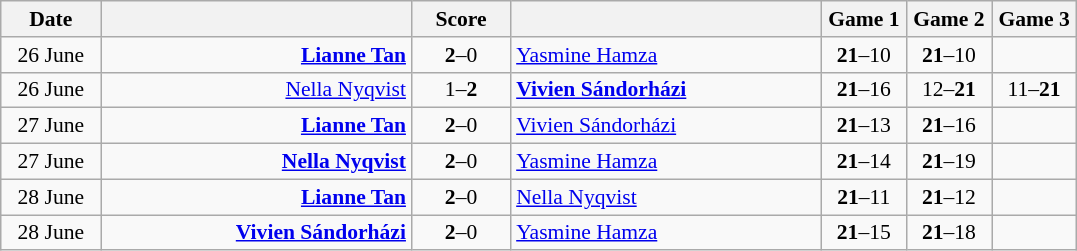<table class="wikitable" style="text-align: center; font-size:90% ">
<tr>
<th width="60">Date</th>
<th align="right" width="200"></th>
<th width="60">Score</th>
<th align="left" width="200"></th>
<th width="50">Game 1</th>
<th width="50">Game 2</th>
<th width="50">Game 3</th>
</tr>
<tr>
<td>26 June</td>
<td align="right"><strong><a href='#'>Lianne Tan</a> </strong></td>
<td align="center"><strong>2</strong>–0</td>
<td align="left"> <a href='#'>Yasmine Hamza</a></td>
<td><strong>21</strong>–10</td>
<td><strong>21</strong>–10</td>
<td></td>
</tr>
<tr>
<td>26 June</td>
<td align="right"><a href='#'>Nella Nyqvist</a> </td>
<td align="center">1–<strong>2</strong></td>
<td align="left"><strong> <a href='#'>Vivien Sándorházi</a></strong></td>
<td><strong>21</strong>–16</td>
<td>12–<strong>21</strong></td>
<td>11–<strong>21</strong></td>
</tr>
<tr>
<td>27 June</td>
<td align="right"><strong><a href='#'>Lianne Tan</a> </strong></td>
<td><strong>2</strong>–0</td>
<td align="left"> <a href='#'>Vivien Sándorházi</a></td>
<td><strong>21</strong>–13</td>
<td><strong>21</strong>–16</td>
<td></td>
</tr>
<tr>
<td>27 June</td>
<td align="right"><strong><a href='#'>Nella Nyqvist</a> </strong></td>
<td><strong>2</strong>–0</td>
<td align="left"> <a href='#'>Yasmine Hamza</a></td>
<td><strong>21</strong>–14</td>
<td><strong>21</strong>–19</td>
<td></td>
</tr>
<tr>
<td>28 June</td>
<td align="right"><strong><a href='#'>Lianne Tan</a> </strong></td>
<td align="center"><strong>2</strong>–0</td>
<td align="left"> <a href='#'>Nella Nyqvist</a></td>
<td><strong>21</strong>–11</td>
<td><strong>21</strong>–12</td>
<td></td>
</tr>
<tr>
<td>28 June</td>
<td align="right"><strong><a href='#'>Vivien Sándorházi</a> </strong></td>
<td><strong>2</strong>–0</td>
<td align="left"> <a href='#'>Yasmine Hamza</a></td>
<td><strong>21</strong>–15</td>
<td><strong>21</strong>–18</td>
<td></td>
</tr>
</table>
